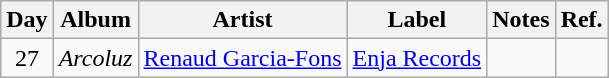<table class="wikitable">
<tr>
<th>Day</th>
<th>Album</th>
<th>Artist</th>
<th>Label</th>
<th>Notes</th>
<th>Ref.</th>
</tr>
<tr>
<td rowspan="1" style="text-align:center;">27</td>
<td><em>Arcoluz</em></td>
<td><a href='#'>Renaud Garcia-Fons</a></td>
<td><a href='#'>Enja Records</a></td>
<td></td>
<td style="text-align:center;"></td>
</tr>
</table>
